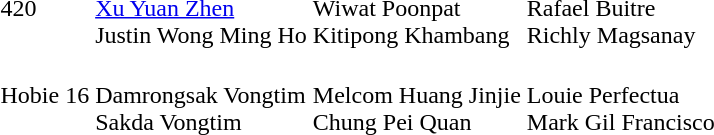<table>
<tr>
<td>420</td>
<td nowrap><br><a href='#'>Xu Yuan Zhen</a><br>Justin Wong Ming Ho</td>
<td><br>Wiwat Poonpat<br>Kitipong Khambang</td>
<td><br>Rafael Buitre<br>Richly Magsanay</td>
</tr>
<tr>
<td>Hobie 16</td>
<td nowrap><br>Damrongsak Vongtim<br>Sakda Vongtim</td>
<td nowrap><br>Melcom Huang Jinjie<br>Chung Pei Quan</td>
<td nowrap><br>Louie Perfectua<br>Mark Gil Francisco</td>
</tr>
</table>
